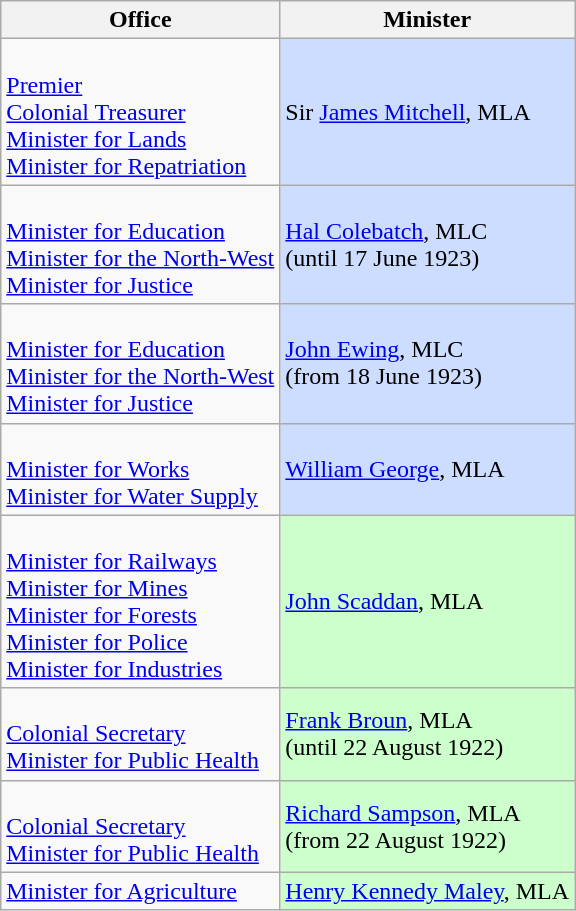<table class="wikitable">
<tr>
<th>Office</th>
<th>Minister</th>
</tr>
<tr>
<td><br><a href='#'>Premier</a><br>
<a href='#'>Colonial Treasurer</a><br>
<a href='#'>Minister for Lands</a><br>
<a href='#'>Minister for Repatriation</a></td>
<td style="background:#CCDDFF">Sir <a href='#'>James Mitchell</a>, MLA</td>
</tr>
<tr>
<td><br><a href='#'>Minister for Education</a><br>
<a href='#'>Minister for the North-West</a><br>
<a href='#'>Minister for Justice</a><br></td>
<td style="background:#CCDDFF"><a href='#'>Hal Colebatch</a>, MLC<br>(until 17 June 1923)</td>
</tr>
<tr>
<td><br><a href='#'>Minister for Education</a><br>
<a href='#'>Minister for the North-West</a><br>
<a href='#'>Minister for Justice</a><br></td>
<td style="background:#CCDDFF"><a href='#'>John Ewing</a>, MLC<br>(from 18 June 1923)</td>
</tr>
<tr>
<td><br><a href='#'>Minister for Works</a><br>
<a href='#'>Minister for Water Supply</a><br></td>
<td style="background:#CCDDFF"><a href='#'>William George</a>, MLA</td>
</tr>
<tr>
<td><br><a href='#'>Minister for Railways</a><br>
<a href='#'>Minister for Mines</a><br>
<a href='#'>Minister for Forests</a><br>
<a href='#'>Minister for Police</a><br>
<a href='#'>Minister for Industries</a><br></td>
<td style="background:#CCFFCC"><a href='#'>John Scaddan</a>, MLA</td>
</tr>
<tr>
<td><br><a href='#'>Colonial Secretary</a><br>
<a href='#'>Minister for Public Health</a><br></td>
<td style="background:#CCFFCC"><a href='#'>Frank Broun</a>, MLA<br>(until 22 August 1922)</td>
</tr>
<tr>
<td><br><a href='#'>Colonial Secretary</a><br>
<a href='#'>Minister for Public Health</a><br></td>
<td style="background:#CCFFCC"><a href='#'>Richard Sampson</a>, MLA<br>(from 22 August 1922)</td>
</tr>
<tr>
<td><a href='#'>Minister for Agriculture</a><br></td>
<td style="background:#CCFFCC"><a href='#'>Henry Kennedy Maley</a>, MLA</td>
</tr>
</table>
